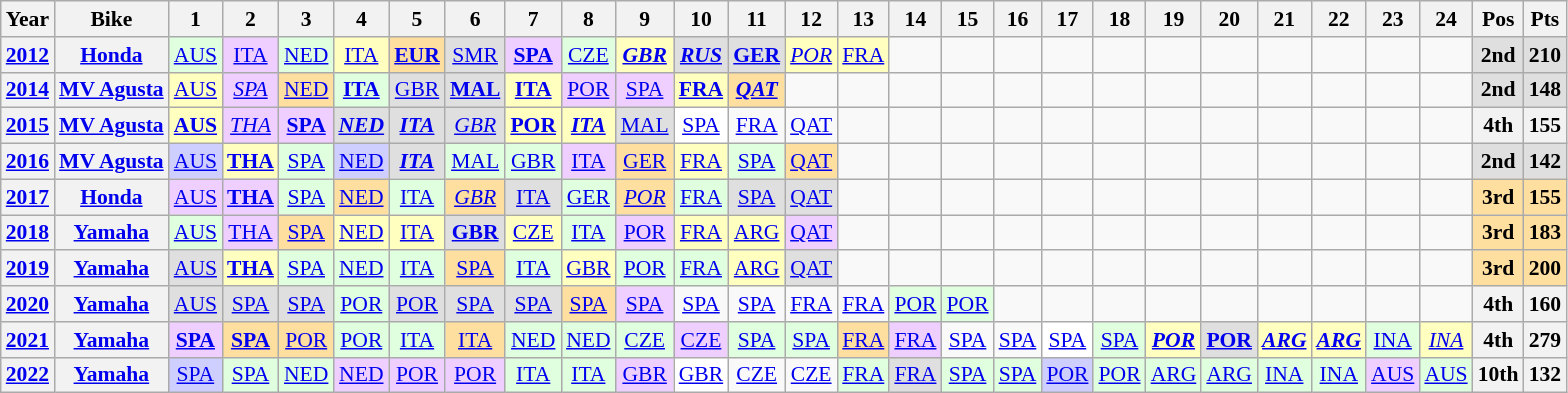<table class="wikitable" style="text-align:center; font-size:90%">
<tr>
<th>Year</th>
<th>Bike</th>
<th>1</th>
<th>2</th>
<th>3</th>
<th>4</th>
<th>5</th>
<th>6</th>
<th>7</th>
<th>8</th>
<th>9</th>
<th>10</th>
<th>11</th>
<th>12</th>
<th>13</th>
<th>14</th>
<th>15</th>
<th>16</th>
<th>17</th>
<th>18</th>
<th>19</th>
<th>20</th>
<th>21</th>
<th>22</th>
<th>23</th>
<th>24</th>
<th>Pos</th>
<th>Pts</th>
</tr>
<tr>
<th><a href='#'>2012</a></th>
<th><a href='#'>Honda</a></th>
<td style="background:#DFFFDF;"><a href='#'>AUS</a><br></td>
<td style="background:#efcfff;"><a href='#'>ITA</a><br></td>
<td style="background:#DFFFDF;"><a href='#'>NED</a><br></td>
<td style="background:#FFFFBF;"><a href='#'>ITA</a><br></td>
<td style="background:#FFDF9F;"><strong><a href='#'>EUR</a></strong><br></td>
<td style="background:#DFDFDF;"><a href='#'>SMR</a><br></td>
<td style="background:#efcfff;"><strong><a href='#'>SPA</a></strong><br></td>
<td style="background:#DFFFDF;"><a href='#'>CZE</a><br></td>
<td style="background:#FFFFBF;"><strong><em><a href='#'>GBR</a></em></strong><br></td>
<td style="background:#DFDFDF;"><strong><em><a href='#'>RUS</a></em></strong><br></td>
<td style="background:#DFDFDF;"><strong><a href='#'>GER</a></strong><br></td>
<td style="background:#FFFFBF;"><em><a href='#'>POR</a></em><br></td>
<td style="background:#FFFFBF;"><a href='#'>FRA</a><br></td>
<td></td>
<td></td>
<td></td>
<td></td>
<td></td>
<td></td>
<td></td>
<td></td>
<td></td>
<td></td>
<td></td>
<th style="background:#DFDFDF;">2nd</th>
<th style="background:#DFDFDF;">210</th>
</tr>
<tr>
<th><a href='#'>2014</a></th>
<th><a href='#'>MV Agusta</a></th>
<td style="background:#FFFFBF;"><a href='#'>AUS</a><br></td>
<td style="background:#efcfff;"><em><a href='#'>SPA</a></em><br></td>
<td style="background:#FFDF9F;"><a href='#'>NED</a><br></td>
<td style="background:#DFFFDF;"><strong><a href='#'>ITA</a></strong><br></td>
<td style="background:#DFDFDF;"><a href='#'>GBR</a><br></td>
<td style="background:#DFDFDF;"><strong><a href='#'>MAL</a></strong><br></td>
<td style="background:#FFFFBF;"><strong><a href='#'>ITA</a></strong><br></td>
<td style="background:#efcfff;"><a href='#'>POR</a><br></td>
<td style="background:#efcfff;"><a href='#'>SPA</a><br></td>
<td style="background:#FFFFBF;"><strong><a href='#'>FRA</a></strong><br></td>
<td style="background:#FFDF9F;"><strong><em><a href='#'>QAT</a></em></strong><br></td>
<td></td>
<td></td>
<td></td>
<td></td>
<td></td>
<td></td>
<td></td>
<td></td>
<td></td>
<td></td>
<td></td>
<td></td>
<td></td>
<th style="background:#DFDFDF;">2nd</th>
<th style="background:#DFDFDF;">148</th>
</tr>
<tr>
<th><a href='#'>2015</a></th>
<th><a href='#'>MV Agusta</a></th>
<td style="background:#FFFFBF;"><strong><a href='#'>AUS</a></strong><br></td>
<td style="background:#efcfff;"><em><a href='#'>THA</a></em><br></td>
<td style="background:#efcfff;"><strong><a href='#'>SPA</a></strong><br></td>
<td style="background:#DFDFDF;"><strong><em><a href='#'>NED</a></em></strong><br></td>
<td style="background:#DFDFDF;"><strong><em><a href='#'>ITA</a></em></strong><br></td>
<td style="background:#DFDFDF;"><em><a href='#'>GBR</a></em><br></td>
<td style="background:#FFFFBF;"><strong><a href='#'>POR</a></strong><br></td>
<td style="background:#FFFFBF;"><strong><em><a href='#'>ITA</a></em></strong><br></td>
<td style="background:#DFDFDF;"><a href='#'>MAL</a><br></td>
<td style="background:#FFFFFF;"><a href='#'>SPA</a><br></td>
<td><a href='#'>FRA</a></td>
<td><a href='#'>QAT</a></td>
<td></td>
<td></td>
<td></td>
<td></td>
<td></td>
<td></td>
<td></td>
<td></td>
<td></td>
<td></td>
<td></td>
<td></td>
<th>4th</th>
<th>155</th>
</tr>
<tr>
<th><a href='#'>2016</a></th>
<th><a href='#'>MV Agusta</a></th>
<td style="background:#CFCFFF;"><a href='#'>AUS</a><br></td>
<td style="background:#FFFFBF;"><strong><a href='#'>THA</a></strong><br></td>
<td style="background:#DFFFDF;"><a href='#'>SPA</a><br></td>
<td style="background:#CFCFFF;"><a href='#'>NED</a><br></td>
<td style="background:#DFDFDF;"><strong><em><a href='#'>ITA</a></em></strong><br></td>
<td style="background:#DFFFDF;"><a href='#'>MAL</a><br></td>
<td style="background:#DFFFDF;"><a href='#'>GBR</a><br></td>
<td style="background:#efcfff;"><a href='#'>ITA</a><br></td>
<td style="background:#FFDF9F;"><a href='#'>GER</a><br></td>
<td style="background:#FFFFBF;"><a href='#'>FRA</a><br></td>
<td style="background:#DFFFDF;"><a href='#'>SPA</a><br></td>
<td style="background:#FFDF9F;"><a href='#'>QAT</a><br></td>
<td></td>
<td></td>
<td></td>
<td></td>
<td></td>
<td></td>
<td></td>
<td></td>
<td></td>
<td></td>
<td></td>
<td></td>
<th style="background:#DFDFDF;">2nd</th>
<th style="background:#DFDFDF;">142</th>
</tr>
<tr>
<th><a href='#'>2017</a></th>
<th><a href='#'>Honda</a></th>
<td style="background:#efcfff;"><a href='#'>AUS</a><br></td>
<td style="background:#efcfff;"><strong><a href='#'>THA</a></strong><br></td>
<td style="background:#DFFFDF;"><a href='#'>SPA</a><br></td>
<td style="background:#FFDF9F;"><a href='#'>NED</a><br></td>
<td style="background:#DFFFDF;"><a href='#'>ITA</a><br></td>
<td style="background:#FFDF9F;"><em><a href='#'>GBR</a></em><br></td>
<td style="background:#DFDFDF;"><a href='#'>ITA</a><br></td>
<td style="background:#DFFFDF;"><a href='#'>GER</a><br></td>
<td style="background:#FFDF9F;"><em><a href='#'>POR</a></em><br></td>
<td style="background:#DFFFDF;"><a href='#'>FRA</a><br></td>
<td style="background:#DFDFDF;"><a href='#'>SPA</a><br></td>
<td style="background:#DFDFDF;"><a href='#'>QAT</a><br></td>
<td></td>
<td></td>
<td></td>
<td></td>
<td></td>
<td></td>
<td></td>
<td></td>
<td></td>
<td></td>
<td></td>
<td></td>
<th style="background:#FFDF9F;">3rd</th>
<th style="background:#FFDF9F;">155</th>
</tr>
<tr>
<th><a href='#'>2018</a></th>
<th><a href='#'>Yamaha</a></th>
<td style="background:#DFFFDF;"><a href='#'>AUS</a><br></td>
<td style="background:#efcfff;"><a href='#'>THA</a><br></td>
<td style="background:#FFDF9F;"><a href='#'>SPA</a><br></td>
<td style="background:#FFFFBF;"><a href='#'>NED</a><br></td>
<td style="background:#FFFFBF;"><a href='#'>ITA</a><br></td>
<td style="background:#DFDFDF;"><strong><a href='#'>GBR</a></strong><br></td>
<td style="background:#FFFFBF;"><a href='#'>CZE</a><br></td>
<td style="background:#DFFFDF;"><a href='#'>ITA</a><br></td>
<td style="background:#efcfff;"><a href='#'>POR</a><br></td>
<td style="background:#FFFFBF;"><a href='#'>FRA</a><br></td>
<td style="background:#FFFFBF;"><a href='#'>ARG</a><br></td>
<td style="background:#efcfff;"><a href='#'>QAT</a><br></td>
<td></td>
<td></td>
<td></td>
<td></td>
<td></td>
<td></td>
<td></td>
<td></td>
<td></td>
<td></td>
<td></td>
<td></td>
<th style="background:#FFDF9F;">3rd</th>
<th style="background:#FFDF9F;">183</th>
</tr>
<tr>
<th><a href='#'>2019</a></th>
<th><a href='#'>Yamaha</a></th>
<td style="background:#DFDFDF;"><a href='#'>AUS</a><br></td>
<td style="background:#FFFFBF;"><strong><a href='#'>THA</a></strong><br></td>
<td style="background:#DFFFDF;"><a href='#'>SPA</a><br></td>
<td style="background:#DFFFDF;"><a href='#'>NED</a><br></td>
<td style="background:#DFFFDF;"><a href='#'>ITA</a><br></td>
<td style="background:#FFDF9F;"><a href='#'>SPA</a><br></td>
<td style="background:#DFFFDF;"><a href='#'>ITA</a><br></td>
<td style="background:#FFFFBF;"><a href='#'>GBR</a><br></td>
<td style="background:#DFFFDF;"><a href='#'>POR</a><br></td>
<td style="background:#DFFFDF;"><a href='#'>FRA</a><br></td>
<td style="background:#FFFFBF;"><a href='#'>ARG</a><br></td>
<td style="background:#DFDFDF;"><a href='#'>QAT</a><br></td>
<td></td>
<td></td>
<td></td>
<td></td>
<td></td>
<td></td>
<td></td>
<td></td>
<td></td>
<td></td>
<td></td>
<td></td>
<th style="background:#FFDF9F;">3rd</th>
<th style="background:#FFDF9F;">200</th>
</tr>
<tr>
<th><a href='#'>2020</a></th>
<th><a href='#'>Yamaha</a></th>
<td style="background:#DFDFDF;"><a href='#'>AUS</a><br></td>
<td style="background:#DFDFDF;"><a href='#'>SPA</a><br></td>
<td style="background:#DFDFDF;"><a href='#'>SPA</a><br></td>
<td style="background:#DFFFDF;"><a href='#'>POR</a><br></td>
<td style="background:#DFDFDF;"><a href='#'>POR</a><br></td>
<td style="background:#DFDFDF;"><a href='#'>SPA</a><br></td>
<td style="background:#DFDFDF;"><a href='#'>SPA</a><br></td>
<td style="background:#FFDF9F;"><a href='#'>SPA</a><br></td>
<td style="background:#EFCFFF;"><a href='#'>SPA</a><br></td>
<td><a href='#'>SPA</a></td>
<td><a href='#'>SPA</a></td>
<td><a href='#'>FRA</a></td>
<td><a href='#'>FRA</a></td>
<td style="background:#DFFFDF;"><a href='#'>POR</a><br></td>
<td style="background:#DFFFDF;"><a href='#'>POR</a><br></td>
<td></td>
<td></td>
<td></td>
<td></td>
<td></td>
<td></td>
<td></td>
<td></td>
<td></td>
<th>4th</th>
<th>160</th>
</tr>
<tr>
<th><a href='#'>2021</a></th>
<th><a href='#'>Yamaha</a></th>
<td style="background:#EFCFFF;"><strong><a href='#'>SPA</a></strong><br></td>
<td style="background:#FFDF9F;"><strong><a href='#'>SPA</a></strong><br></td>
<td style="background:#FFDF9F;"><a href='#'>POR</a><br></td>
<td style="background:#DFFFDF;"><a href='#'>POR</a><br></td>
<td style="background:#DFFFDF;"><a href='#'>ITA</a><br></td>
<td style="background:#FFDF9F;"><a href='#'>ITA</a><br></td>
<td style="background:#DFFFDF;"><a href='#'>NED</a><br></td>
<td style="background:#DFFFDF;"><a href='#'>NED</a><br></td>
<td style="background:#DFFFDF;"><a href='#'>CZE</a><br></td>
<td style="background:#EFCFFF;"><a href='#'>CZE</a><br></td>
<td style="background:#DFFFDF;"><a href='#'>SPA</a><br></td>
<td style="background:#DFFFDF;"><a href='#'>SPA</a><br></td>
<td style="background:#FFDF9F;"><a href='#'>FRA</a><br></td>
<td style="background:#EFCFFF;"><a href='#'>FRA</a><br></td>
<td><a href='#'>SPA</a></td>
<td><a href='#'>SPA</a></td>
<td style="background:#ffffff;"><a href='#'>SPA</a><br></td>
<td style="background:#DFFFDF;"><a href='#'>SPA</a><br></td>
<td style="background:#FFFFBF;"><strong><em><a href='#'>POR</a></em></strong><br></td>
<td style="background:#DFDFDF;"><strong><a href='#'>POR</a></strong><br></td>
<td style="background:#FFFFBF;"><strong><em><a href='#'>ARG</a></em></strong><br></td>
<td style="background:#FFFFBF;"><strong><em><a href='#'>ARG</a></em></strong><br></td>
<td style="background:#DFFFDF;"><a href='#'>INA</a><br></td>
<td style="background:#FFFFBF;"><em><a href='#'>INA</a></em><br></td>
<th>4th</th>
<th>279</th>
</tr>
<tr>
<th><a href='#'>2022</a></th>
<th><a href='#'>Yamaha</a></th>
<td style="background:#cfcfff;"><a href='#'>SPA</a><br></td>
<td style="background:#dfffdf;"><a href='#'>SPA</a><br></td>
<td style="background:#dfffdf;"><a href='#'>NED</a><br></td>
<td style="background:#efcfff;"><a href='#'>NED</a><br></td>
<td style="background:#EFCFFF;"><a href='#'>POR</a><br></td>
<td style="background:#EFCFFF;"><a href='#'>POR</a><br></td>
<td style="background:#dfffdf;"><a href='#'>ITA</a><br></td>
<td style="background:#dfffdf;"><a href='#'>ITA</a><br></td>
<td style="background:#EFCFFF;"><a href='#'>GBR</a><br></td>
<td style="background:#FFFFFF;"><a href='#'>GBR</a><br></td>
<td><a href='#'>CZE</a></td>
<td><a href='#'>CZE</a></td>
<td style="background:#dfffdf;"><a href='#'>FRA</a><br></td>
<td style="background:#DFDFDF;"><a href='#'>FRA</a><br></td>
<td style="background:#dfffdf;"><a href='#'>SPA</a><br></td>
<td style="background:#dfffdf;"><a href='#'>SPA</a><br></td>
<td style="background:#CFCFFF;"><a href='#'>POR</a><br></td>
<td style="background:#dfffdf;"><a href='#'>POR</a><br></td>
<td style="background:#dfffdf;"><a href='#'>ARG</a><br></td>
<td style="background:#dfffdf;"><a href='#'>ARG</a><br></td>
<td style="background:#dfffdf;"><a href='#'>INA</a><br></td>
<td style="background:#dfffdf;"><a href='#'>INA</a><br></td>
<td style="background:#efcfff;"><a href='#'>AUS</a><br></td>
<td style="background:#dfffdf;"><a href='#'>AUS</a><br></td>
<th>10th</th>
<th>132</th>
</tr>
</table>
